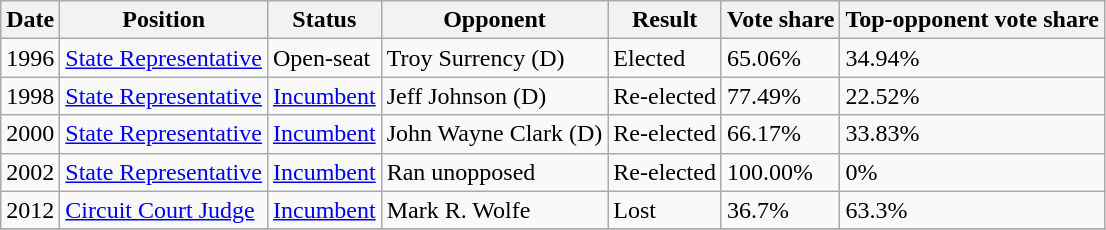<table class="wikitable sortable">
<tr>
<th>Date</th>
<th>Position</th>
<th>Status</th>
<th>Opponent</th>
<th>Result</th>
<th>Vote share</th>
<th>Top-opponent vote share</th>
</tr>
<tr>
<td>1996</td>
<td><a href='#'>State Representative</a></td>
<td>Open-seat</td>
<td>Troy Surrency (D)</td>
<td>Elected</td>
<td>65.06%</td>
<td>34.94%</td>
</tr>
<tr>
<td>1998</td>
<td><a href='#'>State Representative</a></td>
<td><a href='#'>Incumbent</a></td>
<td>Jeff Johnson (D)</td>
<td>Re-elected</td>
<td>77.49%</td>
<td>22.52%</td>
</tr>
<tr>
<td>2000</td>
<td><a href='#'>State Representative</a></td>
<td><a href='#'>Incumbent</a></td>
<td>John Wayne Clark (D)</td>
<td>Re-elected</td>
<td>66.17%</td>
<td>33.83%</td>
</tr>
<tr>
<td>2002</td>
<td><a href='#'>State Representative</a></td>
<td><a href='#'>Incumbent</a></td>
<td>Ran unopposed</td>
<td>Re-elected</td>
<td>100.00%</td>
<td>0%</td>
</tr>
<tr>
<td>2012</td>
<td><a href='#'>Circuit Court Judge</a></td>
<td><a href='#'>Incumbent</a></td>
<td>Mark R. Wolfe</td>
<td>Lost</td>
<td>36.7%</td>
<td>63.3%</td>
</tr>
<tr>
</tr>
</table>
